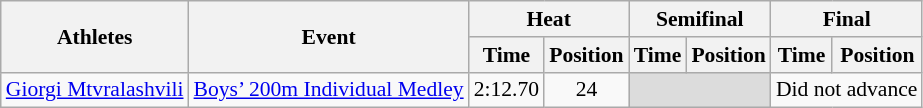<table class="wikitable" border="1" style="font-size:90%">
<tr>
<th rowspan=2>Athletes</th>
<th rowspan=2>Event</th>
<th colspan=2>Heat</th>
<th colspan=2>Semifinal</th>
<th colspan=2>Final</th>
</tr>
<tr>
<th>Time</th>
<th>Position</th>
<th>Time</th>
<th>Position</th>
<th>Time</th>
<th>Position</th>
</tr>
<tr>
<td rowspan=1><a href='#'>Giorgi Mtvralashvili</a></td>
<td><a href='#'>Boys’ 200m Individual Medley</a></td>
<td align=center>2:12.70</td>
<td align=center>24</td>
<td colspan=2 bgcolor=#DCDCDC></td>
<td colspan="2" align=center>Did not advance</td>
</tr>
</table>
